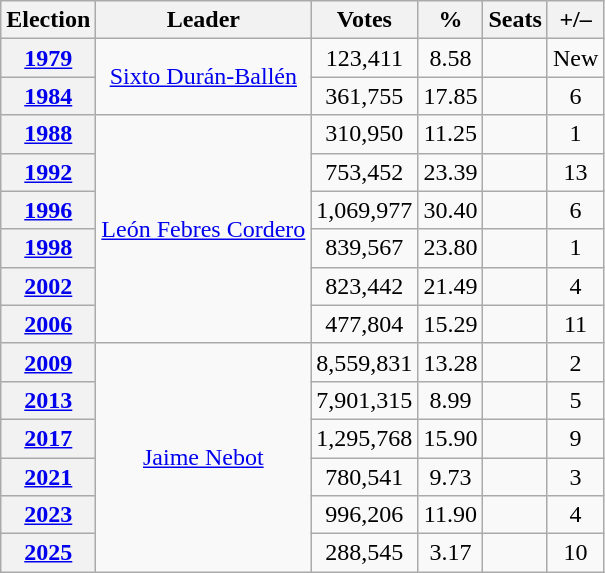<table class="wikitable" style="text-align:center">
<tr>
<th>Election</th>
<th>Leader</th>
<th>Votes</th>
<th>%</th>
<th>Seats</th>
<th>+/–</th>
</tr>
<tr>
<th><a href='#'>1979</a></th>
<td rowspan=2><a href='#'>Sixto Durán-Ballén</a></td>
<td>123,411</td>
<td>8.58</td>
<td></td>
<td>New</td>
</tr>
<tr>
<th><a href='#'>1984</a></th>
<td>361,755</td>
<td>17.85</td>
<td></td>
<td> 6</td>
</tr>
<tr>
<th><a href='#'>1988</a></th>
<td rowspan=6><a href='#'>León Febres Cordero</a></td>
<td>310,950</td>
<td>11.25</td>
<td></td>
<td> 1</td>
</tr>
<tr>
<th><a href='#'>1992</a></th>
<td>753,452</td>
<td>23.39</td>
<td></td>
<td> 13</td>
</tr>
<tr>
<th><a href='#'>1996</a></th>
<td>1,069,977</td>
<td>30.40</td>
<td></td>
<td> 6</td>
</tr>
<tr>
<th><a href='#'>1998</a></th>
<td>839,567</td>
<td>23.80</td>
<td></td>
<td> 1</td>
</tr>
<tr>
<th><a href='#'>2002</a></th>
<td>823,442</td>
<td>21.49</td>
<td></td>
<td> 4</td>
</tr>
<tr>
<th><a href='#'>2006</a></th>
<td>477,804</td>
<td>15.29</td>
<td></td>
<td> 11</td>
</tr>
<tr>
<th><a href='#'>2009</a></th>
<td rowspan="6"><a href='#'>Jaime Nebot</a></td>
<td>8,559,831</td>
<td>13.28</td>
<td></td>
<td> 2</td>
</tr>
<tr>
<th><a href='#'>2013</a></th>
<td>7,901,315</td>
<td>8.99</td>
<td></td>
<td> 5</td>
</tr>
<tr>
<th><a href='#'>2017</a></th>
<td>1,295,768</td>
<td>15.90</td>
<td></td>
<td> 9</td>
</tr>
<tr>
<th><a href='#'>2021</a></th>
<td>780,541</td>
<td>9.73</td>
<td></td>
<td> 3</td>
</tr>
<tr>
<th><a href='#'>2023</a></th>
<td>996,206</td>
<td>11.90</td>
<td></td>
<td> 4</td>
</tr>
<tr>
<th><a href='#'>2025</a></th>
<td>288,545</td>
<td>3.17</td>
<td></td>
<td> 10</td>
</tr>
</table>
